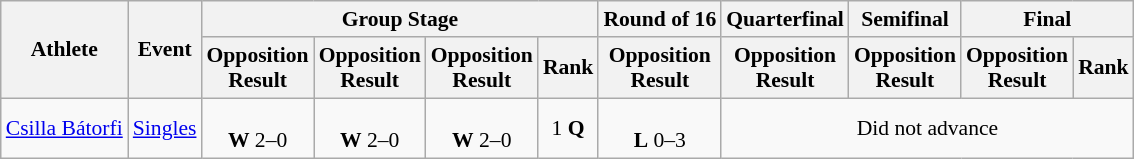<table class=wikitable style="font-size:90%">
<tr>
<th rowspan="2">Athlete</th>
<th rowspan="2">Event</th>
<th colspan="4">Group Stage</th>
<th>Round of 16</th>
<th>Quarterfinal</th>
<th>Semifinal</th>
<th colspan=2>Final</th>
</tr>
<tr>
<th>Opposition<br>Result</th>
<th>Opposition<br>Result</th>
<th>Opposition<br>Result</th>
<th>Rank</th>
<th>Opposition<br>Result</th>
<th>Opposition<br>Result</th>
<th>Opposition<br>Result</th>
<th>Opposition<br>Result</th>
<th>Rank</th>
</tr>
<tr align=center>
<td align=left><a href='#'>Csilla Bátorfi</a></td>
<td align=left><a href='#'>Singles</a></td>
<td><br><strong>W</strong> 2–0</td>
<td><br><strong>W</strong> 2–0</td>
<td><br><strong>W</strong> 2–0</td>
<td>1 <strong>Q</strong></td>
<td><br><strong>L</strong> 0–3</td>
<td colspan=4>Did not advance</td>
</tr>
</table>
